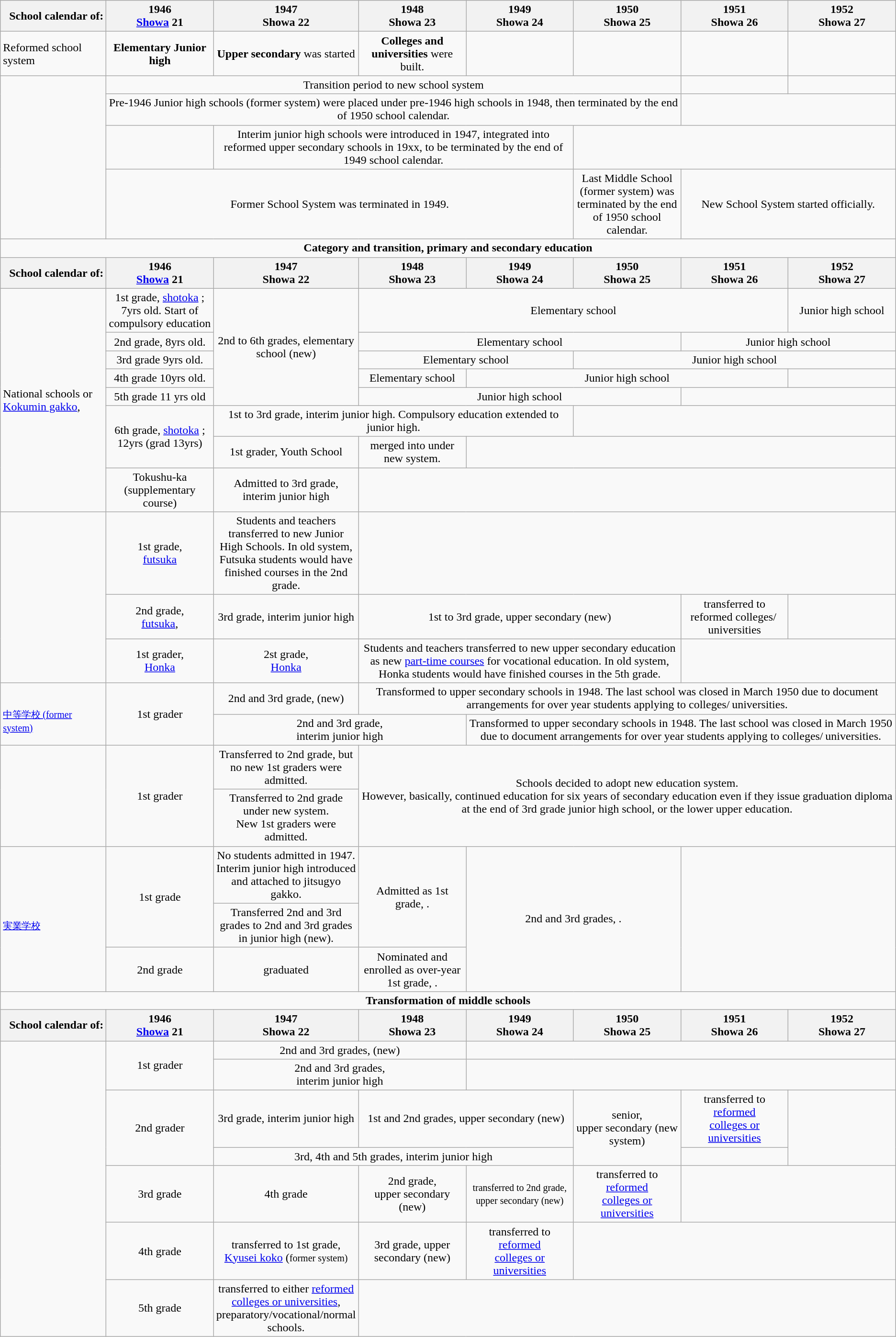<table class="wikitable mw-collapsible mw-collapsed" style="text-align:center">
<tr style="white-space:nowrap">
<th style="text-align:right">School calendar of:</th>
<th width=12%>1946<br><a href='#'>Showa</a> 21</th>
<th width=12%>1947<br>Showa 22</th>
<th width=12%>1948<br>Showa 23</th>
<th width=12%>1949<br>Showa 24</th>
<th width=12%>1950<br>Showa 25</th>
<th width=12%>1951<br>Showa 26</th>
<th width=12%>1952<br>Showa 27</th>
</tr>
<tr>
<td style="text-align:left">Reformed school system</td>
<td><strong>Elementary  Junior high</strong></td>
<td><strong>Upper secondary</strong> was started</td>
<td><strong>Colleges and universities</strong> were built.</td>
<td></td>
<td></td>
<td></td>
<td></td>
</tr>
<tr>
<td rowspan="4"></td>
<td colspan="5">Transition period to new school system</td>
<td></td>
<td></td>
</tr>
<tr>
<td colspan="5">Pre-1946 Junior high schools  (former system) were placed under pre-1946 high schools in 1948, then terminated by the end of 1950 school calendar.</td>
<td colspan="2"></td>
</tr>
<tr>
<td></td>
<td colspan="3">Interim junior high schools were introduced in 1947, integrated into reformed upper secondary schools in 19xx, to be terminated by the end of 1949 school calendar.<br></td>
<td colspan="3"></td>
</tr>
<tr>
<td colspan="4">Former School System was terminated in 1949.</td>
<td>Last Middle School  (former system) was terminated by the end of 1950 school calendar.</td>
<td colspan="2">New School System started officially.</td>
</tr>
<tr>
<td colspan="8"><strong>Category and transition, primary and secondary education</strong></td>
</tr>
<tr>
<th style="text-align:right">School calendar of:</th>
<th>1946<br><a href='#'>Showa</a> 21</th>
<th>1947<br>Showa 22</th>
<th>1948<br>Showa 23</th>
<th>1949<br>Showa 24</th>
<th>1950<br>Showa 25</th>
<th>1951<br>Showa 26</th>
<th>1952<br>Showa 27</th>
</tr>
<tr>
<td style="text-align:left" rowspan="8">National schools or <a href='#'>Kokumin gakko</a>, <br></td>
<td>1st grade, <a href='#'>shotoka</a> ; 7yrs old. Start of compulsory education<br></td>
<td rowspan="5">2nd to 6th grades, elementary school (new)</td>
<td colspan="4">Elementary school</td>
<td>Junior high school</td>
</tr>
<tr>
<td>2nd grade, 8yrs old.</td>
<td colspan="3">Elementary school</td>
<td colspan="2">Junior high school</td>
</tr>
<tr>
<td>3rd grade 9yrs old.</td>
<td colspan="2">Elementary school</td>
<td colspan="3">Junior high school</td>
</tr>
<tr>
<td>4th grade 10yrs old.</td>
<td>Elementary school</td>
<td colspan="3">Junior high school</td>
<td></td>
</tr>
<tr>
<td>5th grade 11 yrs old</td>
<td colspan="3">Junior high school</td>
<td colspan="2"></td>
</tr>
<tr>
<td rowspan="2">6th grade, <a href='#'>shotoka</a> ; 12yrs (grad 13yrs)<br></td>
<td colspan="3">1st to 3rd grade, interim junior high. Compulsory education extended to junior high.</td>
<td colspan="3"></td>
</tr>
<tr>
<td>1st grader, Youth School</td>
<td>merged into  under new system.</td>
<td colspan="4"></td>
</tr>
<tr>
<td>Tokushu-ka<br>(supplementary course)</td>
<td>Admitted to 3rd grade, interim junior high</td>
<td colspan="5"></td>
</tr>
<tr>
<td style="text-align:left" rowspan="3"><br></td>
<td>1st grade,<br> <a href='#'>futsuka</a> </td>
<td>Students and teachers transferred to new Junior High Schools. In old system, Futsuka students would have finished courses in the 2nd grade.</td>
<td colspan="5"></td>
</tr>
<tr>
<td>2nd grade, <br><a href='#'>futsuka</a>,</td>
<td>3rd grade, interim junior high</td>
<td colspan="3">1st to 3rd grade, upper secondary (new)</td>
<td>transferred to reformed colleges/ universities</td>
<td></td>
</tr>
<tr>
<td>1st grader,<br> <a href='#'>Honka</a> </td>
<td>2st grade,<br> <a href='#'>Honka</a> </td>
<td colspan="3">Students and teachers transferred to new upper secondary education as new <a href='#'>part-time courses</a> for vocational education. In old system, Honka students would have finished courses in the 5th grade.</td>
<td colspan="2"></td>
</tr>
<tr>
<td style="text-align:left" rowspan="2"><br><small><a href='#'>中等学校 (former system)</a></small> </td>
<td rowspan="2">1st grader</td>
<td>2nd and 3rd grade,  (new)</td>
<td colspan="5">Transformed to upper secondary schools in 1948. The last school was closed in March 1950 due to document arrangements for over year students applying to colleges/ universities.</td>
</tr>
<tr>
<td colspan="2">2nd and 3rd grade,  <br>interim junior high</td>
<td colspan="4">Transformed to upper secondary schools in 1948. The last school was closed in March 1950 due to document arrangements for over year students applying to colleges/ universities.</td>
</tr>
<tr>
<td style="text-align:left" rowspan="2"><br></td>
<td rowspan="2">1st grader</td>
<td>Transferred to 2nd grade, but no new 1st graders were admitted.</td>
<td colspan="5" rowspan="2">Schools decided to adopt new education system.<br>However, basically, continued education for six years of secondary education even if they issue graduation diploma at the end of 3rd grade junior high school, or the lower upper education.</td>
</tr>
<tr>
<td>Transferred to 2nd grade under new system.<br>New 1st graders were admitted.
<br></td>
</tr>
<tr>
<td style="text-align:left" rowspan="3"><br><small><a href='#'>実業学校</a></small> </td>
<td rowspan="2">1st grade</td>
<td>No students admitted in 1947. Interim junior high introduced and attached to jitsugyo gakko. </td>
<td rowspan="2">Admitted as 1st grade, .</td>
<td colspan="2" rowspan="3">2nd and 3rd grades, .</td>
<td colspan="2" rowspan="3"></td>
</tr>
<tr>
<td>Transferred 2nd and 3rd grades to 2nd and 3rd grades in junior high (new).</td>
</tr>
<tr>
<td>2nd grade</td>
<td>graduated</td>
<td>Nominated and enrolled as over-year 1st grade, .</td>
</tr>
<tr>
<td colspan="8"><strong>Transformation of middle schools</strong></td>
</tr>
<tr>
<th style="text-align:right">School calendar of:</th>
<th>1946<br><a href='#'>Showa</a> 21</th>
<th>1947<br>Showa 22</th>
<th>1948<br>Showa 23</th>
<th>1949<br>Showa 24</th>
<th>1950<br>Showa 25</th>
<th>1951<br>Showa 26</th>
<th>1952<br>Showa 27</th>
</tr>
<tr>
<td style="text-align:left" rowspan="7"><br></td>
<td rowspan="2">1st grader</td>
<td colspan="2">2nd and 3rd grades,  (new)</td>
<td colspan="4"></td>
</tr>
<tr>
<td colspan="2">2nd and 3rd grades,  <br>interim junior high</td>
<td colspan="4"></td>
</tr>
<tr>
<td rowspan="2">2nd grader</td>
<td>3rd grade, interim junior high<br></td>
<td colspan="2">1st and 2nd grades, upper secondary (new)<br></td>
<td rowspan="2">senior, <br>upper secondary (new system)</td>
<td>transferred to <a href='#'>reformed <br>colleges or universities</a></td>
<td rowspan="2"></td>
</tr>
<tr>
<td colspan="3">3rd, 4th and 5th grades, interim junior high </td>
<td></td>
</tr>
<tr>
<td>3rd grade</td>
<td>4th grade</td>
<td>2nd grade, <br>upper secondary (new)<br></td>
<td><small>transferred to 2nd grade, upper secondary (new)</small></td>
<td>transferred to <a href='#'>reformed <br>colleges or universities</a></td>
<td colspan="2"> </td>
</tr>
<tr>
<td>4th grade</td>
<td>transferred to 1st grade, <a href='#'>Kyusei koko</a> (<small>former system) </small></td>
<td>3rd grade, upper secondary (new)<br></td>
<td>transferred to <a href='#'>reformed <br>colleges or universities</a></td>
<td colspan="3"></td>
</tr>
<tr>
<td>5th grade</td>
<td>transferred to either <a href='#'>reformed <br>colleges or universities</a>, preparatory/vocational/normal schools. </td>
<td colspan="5"> </td>
</tr>
</table>
